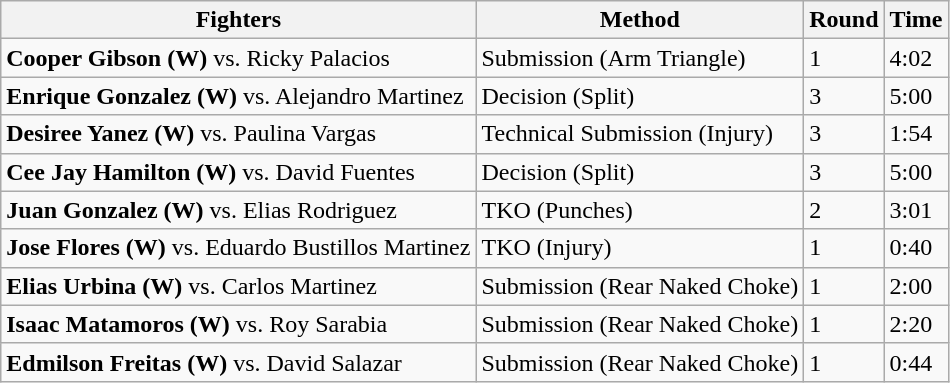<table class="wikitable">
<tr>
<th>Fighters</th>
<th>Method</th>
<th>Round</th>
<th>Time</th>
</tr>
<tr>
<td><strong>Cooper Gibson (W)</strong> vs. Ricky Palacios</td>
<td>Submission (Arm Triangle)</td>
<td>1</td>
<td>4:02</td>
</tr>
<tr>
<td><strong>Enrique Gonzalez (W)</strong> vs. Alejandro Martinez</td>
<td>Decision (Split)</td>
<td>3</td>
<td>5:00</td>
</tr>
<tr>
<td><strong>Desiree Yanez (W)</strong> vs. Paulina Vargas</td>
<td>Technical Submission (Injury)</td>
<td>3</td>
<td>1:54</td>
</tr>
<tr>
<td><strong>Cee Jay Hamilton (W)</strong> vs. David Fuentes</td>
<td>Decision (Split)</td>
<td>3</td>
<td>5:00</td>
</tr>
<tr>
<td><strong>Juan Gonzalez (W)</strong> vs. Elias Rodriguez</td>
<td>TKO (Punches)</td>
<td>2</td>
<td>3:01</td>
</tr>
<tr>
<td><strong>Jose Flores (W)</strong> vs. Eduardo Bustillos Martinez</td>
<td>TKO (Injury)</td>
<td>1</td>
<td>0:40</td>
</tr>
<tr>
<td><strong>Elias Urbina (W)</strong> vs. Carlos Martinez</td>
<td>Submission (Rear Naked Choke)</td>
<td>1</td>
<td>2:00</td>
</tr>
<tr>
<td><strong>Isaac Matamoros (W)</strong> vs. Roy Sarabia</td>
<td>Submission (Rear Naked Choke)</td>
<td>1</td>
<td>2:20</td>
</tr>
<tr>
<td><strong>Edmilson Freitas (W)</strong> vs. David Salazar</td>
<td>Submission (Rear Naked Choke)</td>
<td>1</td>
<td>0:44</td>
</tr>
</table>
